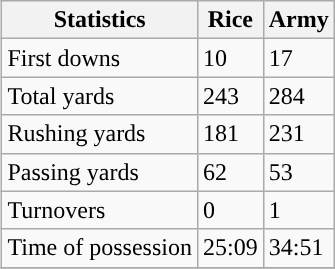<table class="wikitable" style="float: right;">
<tr>
<th>Statistics</th>
<th>Rice</th>
<th>Army</th>
</tr>
<tr>
<td>First downs</td>
<td>10</td>
<td>17</td>
</tr>
<tr>
<td>Total yards</td>
<td>243</td>
<td>284</td>
</tr>
<tr>
<td>Rushing yards</td>
<td>181</td>
<td>231</td>
</tr>
<tr>
<td>Passing yards</td>
<td>62</td>
<td>53</td>
</tr>
<tr>
<td>Turnovers</td>
<td>0</td>
<td>1</td>
</tr>
<tr>
<td>Time of possession</td>
<td>25:09</td>
<td>34:51</td>
</tr>
<tr>
</tr>
</table>
